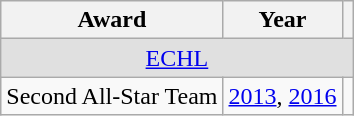<table class="wikitable">
<tr>
<th>Award</th>
<th>Year</th>
<th></th>
</tr>
<tr ALIGN="center" bgcolor="#e0e0e0">
<td colspan="3"><a href='#'>ECHL</a></td>
</tr>
<tr>
<td>Second All-Star Team</td>
<td><a href='#'>2013</a>, <a href='#'>2016</a></td>
<td></td>
</tr>
</table>
